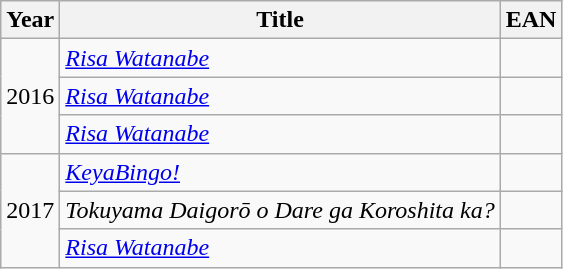<table class="wikitable">
<tr>
<th>Year</th>
<th>Title</th>
<th>EAN</th>
</tr>
<tr>
<td rowspan="3">2016</td>
<td><em><a href='#'>Risa Watanabe</a></em></td>
<td></td>
</tr>
<tr>
<td><em><a href='#'>Risa Watanabe</a></em></td>
<td></td>
</tr>
<tr>
<td><em><a href='#'>Risa Watanabe</a></em></td>
<td></td>
</tr>
<tr>
<td rowspan="3">2017</td>
<td><em><a href='#'>KeyaBingo!</a></em></td>
<td></td>
</tr>
<tr>
<td><em>Tokuyama Daigorō o Dare ga Koroshita ka?</em></td>
<td></td>
</tr>
<tr>
<td><em><a href='#'>Risa Watanabe</a></em></td>
<td></td>
</tr>
</table>
